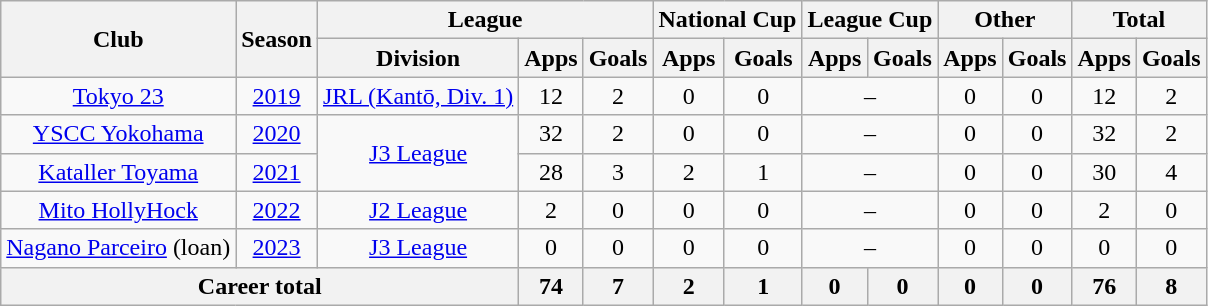<table class="wikitable" style="text-align: center">
<tr>
<th rowspan="2">Club</th>
<th rowspan="2">Season</th>
<th colspan="3">League</th>
<th colspan="2">National Cup</th>
<th colspan="2">League Cup</th>
<th colspan="2">Other</th>
<th colspan="2">Total</th>
</tr>
<tr>
<th>Division</th>
<th>Apps</th>
<th>Goals</th>
<th>Apps</th>
<th>Goals</th>
<th>Apps</th>
<th>Goals</th>
<th>Apps</th>
<th>Goals</th>
<th>Apps</th>
<th>Goals</th>
</tr>
<tr>
<td><a href='#'>Tokyo 23</a></td>
<td><a href='#'>2019</a></td>
<td><a href='#'>JRL (Kantō, Div. 1)</a></td>
<td>12</td>
<td>2</td>
<td>0</td>
<td>0</td>
<td colspan="2">–</td>
<td>0</td>
<td>0</td>
<td>12</td>
<td>2</td>
</tr>
<tr>
<td><a href='#'>YSCC Yokohama</a></td>
<td><a href='#'>2020</a></td>
<td rowspan="2"><a href='#'>J3 League</a></td>
<td>32</td>
<td>2</td>
<td>0</td>
<td>0</td>
<td colspan="2">–</td>
<td>0</td>
<td>0</td>
<td>32</td>
<td>2</td>
</tr>
<tr>
<td><a href='#'>Kataller Toyama</a></td>
<td><a href='#'>2021</a></td>
<td>28</td>
<td>3</td>
<td>2</td>
<td>1</td>
<td colspan="2">–</td>
<td>0</td>
<td>0</td>
<td>30</td>
<td>4</td>
</tr>
<tr>
<td><a href='#'>Mito HollyHock</a></td>
<td><a href='#'>2022</a></td>
<td><a href='#'>J2 League</a></td>
<td>2</td>
<td>0</td>
<td>0</td>
<td>0</td>
<td colspan="2">–</td>
<td>0</td>
<td>0</td>
<td>2</td>
<td>0</td>
</tr>
<tr>
<td><a href='#'>Nagano Parceiro</a> (loan)</td>
<td><a href='#'>2023</a></td>
<td><a href='#'>J3 League</a></td>
<td>0</td>
<td>0</td>
<td>0</td>
<td>0</td>
<td colspan="2">–</td>
<td>0</td>
<td>0</td>
<td>0</td>
<td>0</td>
</tr>
<tr>
<th colspan=3>Career total</th>
<th>74</th>
<th>7</th>
<th>2</th>
<th>1</th>
<th>0</th>
<th>0</th>
<th>0</th>
<th>0</th>
<th>76</th>
<th>8</th>
</tr>
</table>
